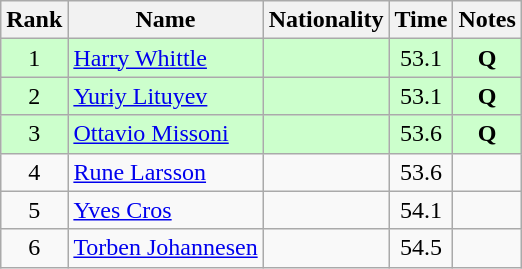<table class="wikitable sortable" style="text-align:center">
<tr>
<th>Rank</th>
<th>Name</th>
<th>Nationality</th>
<th>Time</th>
<th>Notes</th>
</tr>
<tr bgcolor=ccffcc>
<td>1</td>
<td align=left><a href='#'>Harry Whittle</a></td>
<td align=left></td>
<td>53.1</td>
<td><strong>Q</strong></td>
</tr>
<tr bgcolor=ccffcc>
<td>2</td>
<td align=left><a href='#'>Yuriy Lituyev</a></td>
<td align=left></td>
<td>53.1</td>
<td><strong>Q</strong></td>
</tr>
<tr bgcolor=ccffcc>
<td>3</td>
<td align=left><a href='#'>Ottavio Missoni</a></td>
<td align=left></td>
<td>53.6</td>
<td><strong>Q</strong></td>
</tr>
<tr>
<td>4</td>
<td align=left><a href='#'>Rune Larsson</a></td>
<td align=left></td>
<td>53.6</td>
<td></td>
</tr>
<tr>
<td>5</td>
<td align=left><a href='#'>Yves Cros</a></td>
<td align=left></td>
<td>54.1</td>
<td></td>
</tr>
<tr>
<td>6</td>
<td align=left><a href='#'>Torben Johannesen</a></td>
<td align=left></td>
<td>54.5</td>
<td></td>
</tr>
</table>
